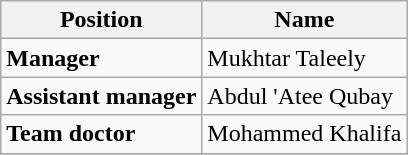<table class="wikitable">
<tr>
<th>Position</th>
<th>Name</th>
</tr>
<tr>
<td><strong>Manager</strong></td>
<td> Mukhtar Taleely</td>
</tr>
<tr>
<td><strong>Assistant manager</strong></td>
<td> Abdul 'Atee Qubay</td>
</tr>
<tr>
<td><strong>Team doctor</strong></td>
<td> Mohammed Khalifa</td>
</tr>
<tr>
</tr>
</table>
